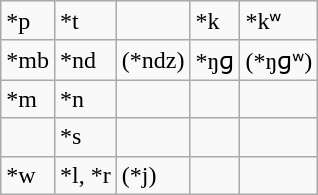<table class="wikitable">
<tr>
<td>*p</td>
<td>*t</td>
<td></td>
<td>*k</td>
<td>*kʷ</td>
</tr>
<tr>
<td>*mb</td>
<td>*nd</td>
<td>(*ndz)</td>
<td>*ŋɡ</td>
<td>(*ŋɡʷ)</td>
</tr>
<tr>
<td>*m</td>
<td>*n</td>
<td></td>
<td></td>
<td></td>
</tr>
<tr>
<td></td>
<td>*s</td>
<td></td>
<td></td>
<td></td>
</tr>
<tr>
<td>*w</td>
<td>*l, *r</td>
<td>(*j)</td>
<td></td>
<td></td>
</tr>
</table>
